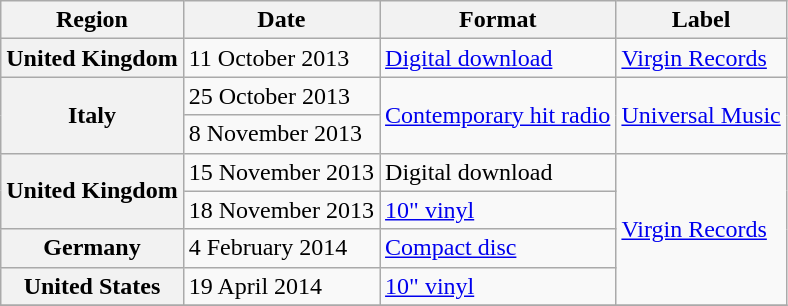<table class="wikitable plainrowheaders">
<tr>
<th>Region</th>
<th>Date</th>
<th>Format</th>
<th>Label</th>
</tr>
<tr>
<th scope="row">United Kingdom</th>
<td>11 October 2013</td>
<td><a href='#'>Digital download</a></td>
<td><a href='#'>Virgin Records</a></td>
</tr>
<tr>
<th scope="row" rowspan="2">Italy</th>
<td>25 October 2013</td>
<td rowspan="2"><a href='#'>Contemporary hit radio</a></td>
<td rowspan="2"><a href='#'>Universal Music</a></td>
</tr>
<tr>
<td>8 November 2013</td>
</tr>
<tr>
<th scope="row" rowspan="2">United Kingdom</th>
<td>15 November 2013</td>
<td>Digital download </td>
<td rowspan="4"><a href='#'>Virgin Records</a></td>
</tr>
<tr>
<td>18 November 2013</td>
<td><a href='#'>10" vinyl</a></td>
</tr>
<tr>
<th scope="row">Germany</th>
<td>4 February 2014</td>
<td><a href='#'>Compact disc</a></td>
</tr>
<tr>
<th scope="row">United States</th>
<td>19 April 2014</td>
<td><a href='#'>10" vinyl</a></td>
</tr>
<tr>
</tr>
</table>
